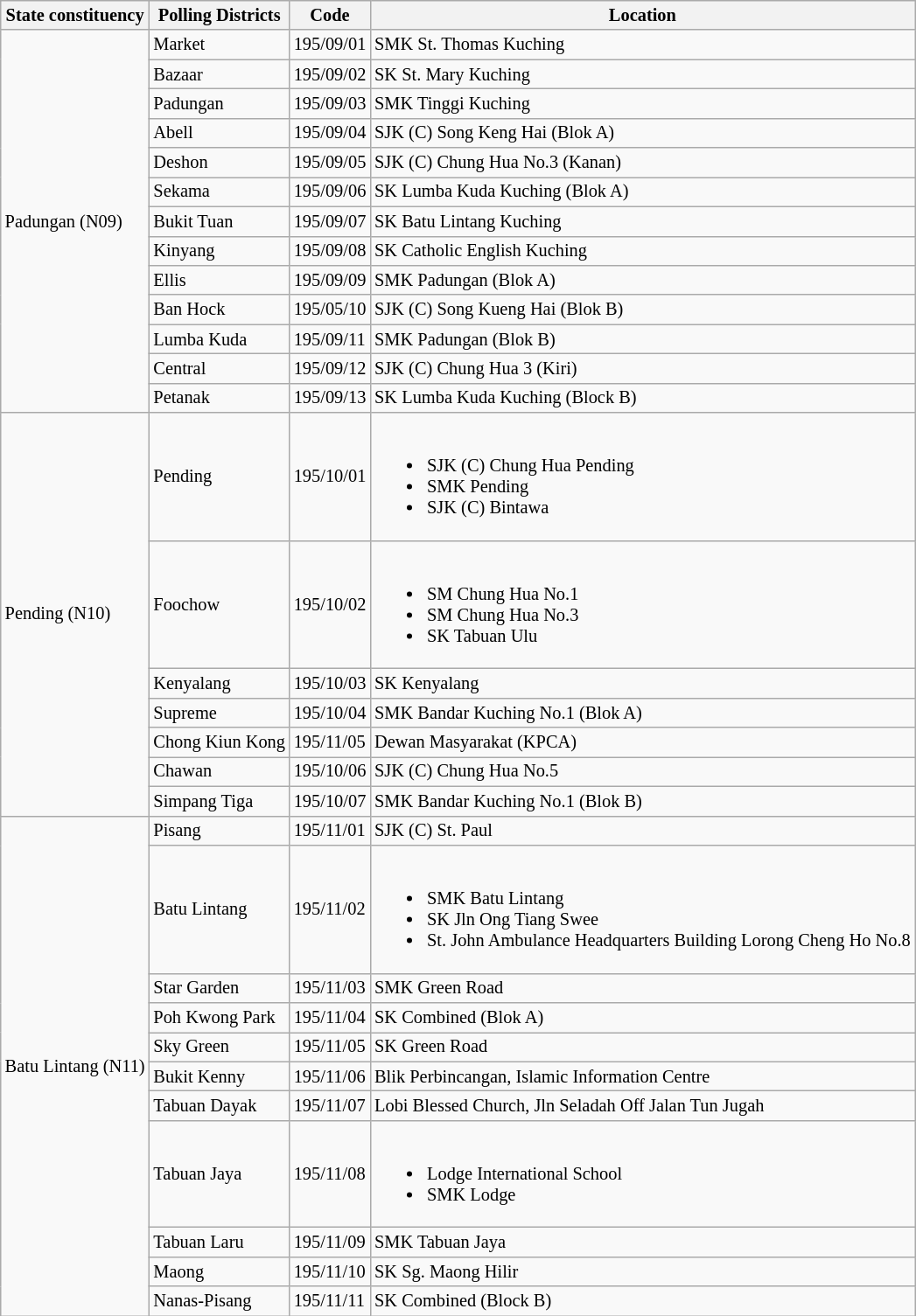<table class="wikitable sortable mw-collapsible" style="white-space:nowrap;font-size:85%">
<tr>
<th>State constituency</th>
<th>Polling Districts</th>
<th>Code</th>
<th>Location</th>
</tr>
<tr>
<td rowspan="13">Padungan (N09)</td>
<td>Market</td>
<td>195/09/01</td>
<td>SMK St. Thomas Kuching</td>
</tr>
<tr>
<td>Bazaar</td>
<td>195/09/02</td>
<td>SK St. Mary Kuching</td>
</tr>
<tr>
<td>Padungan</td>
<td>195/09/03</td>
<td>SMK Tinggi Kuching</td>
</tr>
<tr>
<td>Abell</td>
<td>195/09/04</td>
<td>SJK (C) Song Keng Hai (Blok A)</td>
</tr>
<tr>
<td>Deshon</td>
<td>195/09/05</td>
<td>SJK (C) Chung Hua No.3 (Kanan)</td>
</tr>
<tr>
<td>Sekama</td>
<td>195/09/06</td>
<td>SK Lumba Kuda Kuching (Blok A)</td>
</tr>
<tr>
<td>Bukit Tuan</td>
<td>195/09/07</td>
<td>SK Batu Lintang Kuching</td>
</tr>
<tr>
<td>Kinyang</td>
<td>195/09/08</td>
<td>SK Catholic English Kuching</td>
</tr>
<tr>
<td>Ellis</td>
<td>195/09/09</td>
<td>SMK Padungan (Blok A)</td>
</tr>
<tr>
<td>Ban Hock</td>
<td>195/05/10</td>
<td>SJK (C) Song Kueng Hai (Blok B)</td>
</tr>
<tr>
<td>Lumba Kuda</td>
<td>195/09/11</td>
<td>SMK Padungan (Blok B)</td>
</tr>
<tr>
<td>Central</td>
<td>195/09/12</td>
<td>SJK (C) Chung Hua 3 (Kiri)</td>
</tr>
<tr>
<td>Petanak</td>
<td>195/09/13</td>
<td>SK Lumba Kuda Kuching (Block B)</td>
</tr>
<tr>
<td rowspan="7">Pending (N10)</td>
<td>Pending</td>
<td>195/10/01</td>
<td><br><ul><li>SJK (C) Chung Hua Pending</li><li>SMK Pending</li><li>SJK (C) Bintawa</li></ul></td>
</tr>
<tr>
<td>Foochow</td>
<td>195/10/02</td>
<td><br><ul><li>SM Chung Hua No.1</li><li>SM Chung Hua No.3</li><li>SK Tabuan Ulu</li></ul></td>
</tr>
<tr>
<td>Kenyalang</td>
<td>195/10/03</td>
<td>SK Kenyalang</td>
</tr>
<tr>
<td>Supreme</td>
<td>195/10/04</td>
<td>SMK Bandar Kuching No.1 (Blok A)</td>
</tr>
<tr>
<td>Chong Kiun Kong</td>
<td>195/11/05</td>
<td>Dewan Masyarakat (KPCA)</td>
</tr>
<tr>
<td>Chawan</td>
<td>195/10/06</td>
<td>SJK (C) Chung Hua No.5</td>
</tr>
<tr>
<td>Simpang Tiga</td>
<td>195/10/07</td>
<td>SMK Bandar Kuching No.1 (Blok B)</td>
</tr>
<tr>
<td rowspan="11">Batu Lintang (N11)</td>
<td>Pisang</td>
<td>195/11/01</td>
<td>SJK (C) St. Paul</td>
</tr>
<tr>
<td>Batu Lintang</td>
<td>195/11/02</td>
<td><br><ul><li>SMK Batu Lintang</li><li>SK Jln Ong Tiang Swee</li><li>St. John Ambulance Headquarters Building Lorong Cheng Ho No.8</li></ul></td>
</tr>
<tr>
<td>Star Garden</td>
<td>195/11/03</td>
<td>SMK Green Road</td>
</tr>
<tr>
<td>Poh Kwong Park</td>
<td>195/11/04</td>
<td>SK Combined (Blok A)</td>
</tr>
<tr>
<td>Sky Green</td>
<td>195/11/05</td>
<td>SK Green Road</td>
</tr>
<tr>
<td>Bukit Kenny</td>
<td>195/11/06</td>
<td>Blik Perbincangan, Islamic Information Centre</td>
</tr>
<tr>
<td>Tabuan Dayak</td>
<td>195/11/07</td>
<td>Lobi Blessed Church, Jln Seladah Off Jalan Tun Jugah</td>
</tr>
<tr>
<td>Tabuan Jaya</td>
<td>195/11/08</td>
<td><br><ul><li>Lodge International School</li><li>SMK Lodge</li></ul></td>
</tr>
<tr>
<td>Tabuan Laru</td>
<td>195/11/09</td>
<td>SMK Tabuan Jaya</td>
</tr>
<tr>
<td>Maong</td>
<td>195/11/10</td>
<td>SK Sg. Maong Hilir</td>
</tr>
<tr>
<td>Nanas-Pisang</td>
<td>195/11/11</td>
<td>SK Combined (Block B)</td>
</tr>
</table>
